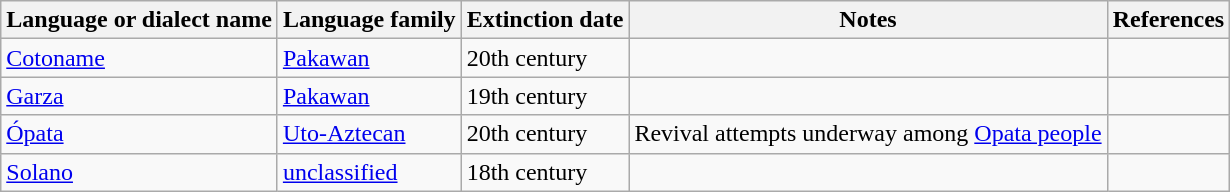<table class="wikitable sortable">
<tr>
<th>Language or dialect name</th>
<th>Language family</th>
<th>Extinction date</th>
<th>Notes</th>
<th>References</th>
</tr>
<tr>
<td><a href='#'>Cotoname</a></td>
<td><a href='#'>Pakawan</a></td>
<td>20th century</td>
<td></td>
<td></td>
</tr>
<tr>
<td><a href='#'>Garza</a></td>
<td><a href='#'>Pakawan</a></td>
<td>19th century</td>
<td></td>
<td></td>
</tr>
<tr>
<td><a href='#'>Ópata</a></td>
<td><a href='#'>Uto-Aztecan</a></td>
<td>20th century</td>
<td>Revival attempts underway among <a href='#'>Opata people</a></td>
<td></td>
</tr>
<tr>
<td><a href='#'>Solano</a></td>
<td><a href='#'>unclassified</a></td>
<td>18th century</td>
<td></td>
<td></td>
</tr>
</table>
